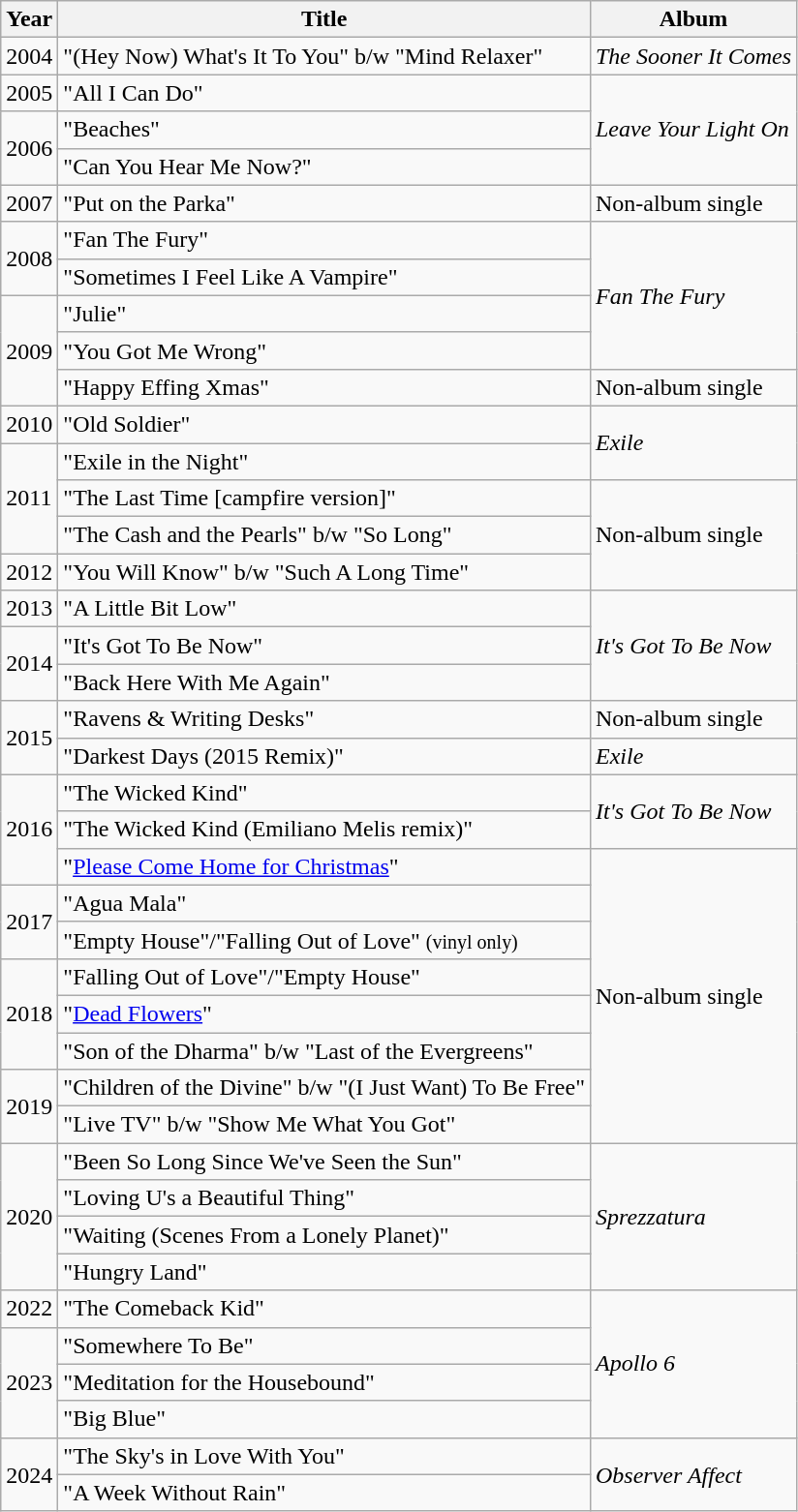<table class="wikitable sortable">
<tr>
<th>Year</th>
<th>Title</th>
<th>Album</th>
</tr>
<tr>
<td>2004</td>
<td>"(Hey Now) What's It To You" b/w "Mind Relaxer"</td>
<td><em>The Sooner It Comes</em></td>
</tr>
<tr>
<td>2005</td>
<td>"All I Can Do"</td>
<td rowspan="3"><em>Leave Your Light On</em></td>
</tr>
<tr>
<td rowspan="2">2006</td>
<td>"Beaches"</td>
</tr>
<tr>
<td>"Can You Hear Me Now?"</td>
</tr>
<tr>
<td>2007</td>
<td>"Put on the Parka"</td>
<td>Non-album single</td>
</tr>
<tr>
<td rowspan="2">2008</td>
<td>"Fan The Fury"</td>
<td rowspan="4"><em>Fan The Fury</em></td>
</tr>
<tr>
<td>"Sometimes I Feel Like A Vampire"</td>
</tr>
<tr>
<td rowspan="3">2009</td>
<td>"Julie"</td>
</tr>
<tr>
<td>"You Got Me Wrong"</td>
</tr>
<tr>
<td>"Happy Effing Xmas"</td>
<td>Non-album single</td>
</tr>
<tr>
<td>2010</td>
<td>"Old Soldier"</td>
<td rowspan="2"><em>Exile</em></td>
</tr>
<tr>
<td rowspan="3">2011</td>
<td>"Exile in the Night"</td>
</tr>
<tr>
<td>"The Last Time [campfire version]"</td>
<td rowspan="3">Non-album single</td>
</tr>
<tr>
<td>"The Cash and the Pearls" b/w "So Long"</td>
</tr>
<tr>
<td>2012</td>
<td>"You Will Know" b/w "Such A Long Time"</td>
</tr>
<tr>
<td>2013</td>
<td>"A Little Bit Low"</td>
<td rowspan="3"><em>It's Got To Be Now</em></td>
</tr>
<tr>
<td rowspan="2">2014</td>
<td>"It's Got To Be Now"</td>
</tr>
<tr>
<td>"Back Here With Me Again"</td>
</tr>
<tr>
<td rowspan="2">2015</td>
<td>"Ravens & Writing Desks"</td>
<td>Non-album single</td>
</tr>
<tr>
<td>"Darkest Days (2015 Remix)"</td>
<td><em>Exile</em></td>
</tr>
<tr>
<td rowspan="3">2016</td>
<td>"The Wicked Kind"</td>
<td rowspan="2"><em>It's Got To Be Now</em></td>
</tr>
<tr>
<td>"The Wicked Kind (Emiliano Melis remix)"</td>
</tr>
<tr>
<td>"<a href='#'>Please Come Home for Christmas</a>"</td>
<td rowspan="8">Non-album single</td>
</tr>
<tr>
<td rowspan="2">2017</td>
<td>"Agua Mala"</td>
</tr>
<tr>
<td>"Empty House"/"Falling Out of Love" <small>(vinyl only)</small></td>
</tr>
<tr>
<td rowspan="3">2018</td>
<td>"Falling Out of Love"/"Empty House"</td>
</tr>
<tr>
<td>"<a href='#'>Dead Flowers</a>"</td>
</tr>
<tr>
<td>"Son of the Dharma" b/w "Last of the Evergreens"</td>
</tr>
<tr>
<td rowspan="2">2019</td>
<td>"Children of the Divine" b/w "(I Just Want) To Be Free"</td>
</tr>
<tr>
<td>"Live TV" b/w "Show Me What You Got"</td>
</tr>
<tr>
<td rowspan="4">2020</td>
<td>"Been So Long Since We've Seen the Sun"</td>
<td rowspan="4"><em>Sprezzatura</em></td>
</tr>
<tr>
<td>"Loving U's a Beautiful Thing"</td>
</tr>
<tr>
<td>"Waiting (Scenes From a Lonely Planet)"</td>
</tr>
<tr>
<td>"Hungry Land"</td>
</tr>
<tr>
<td>2022</td>
<td>"The Comeback Kid"</td>
<td rowspan="4"><em>Apollo 6</em></td>
</tr>
<tr>
<td rowspan="3">2023</td>
<td>"Somewhere To Be"</td>
</tr>
<tr>
<td>"Meditation for the Housebound"</td>
</tr>
<tr>
<td>"Big Blue"</td>
</tr>
<tr>
<td rowspan="2">2024</td>
<td>"The Sky's in Love With You"</td>
<td rowspan="2"><em>Observer Affect</em></td>
</tr>
<tr>
<td>"A Week Without Rain"</td>
</tr>
</table>
